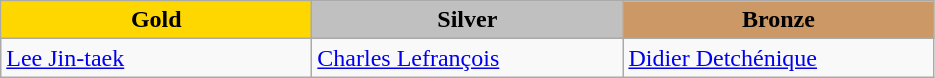<table class="wikitable" style="text-align:left">
<tr align="center">
<td width=200 bgcolor=gold><strong>Gold</strong></td>
<td width=200 bgcolor=silver><strong>Silver</strong></td>
<td width=200 bgcolor=CC9966><strong>Bronze</strong></td>
</tr>
<tr>
<td><a href='#'>Lee Jin-taek</a><br><em></em></td>
<td><a href='#'>Charles Lefrançois</a><br><em></em></td>
<td><a href='#'>Didier Detchénique</a><br><em></em></td>
</tr>
</table>
